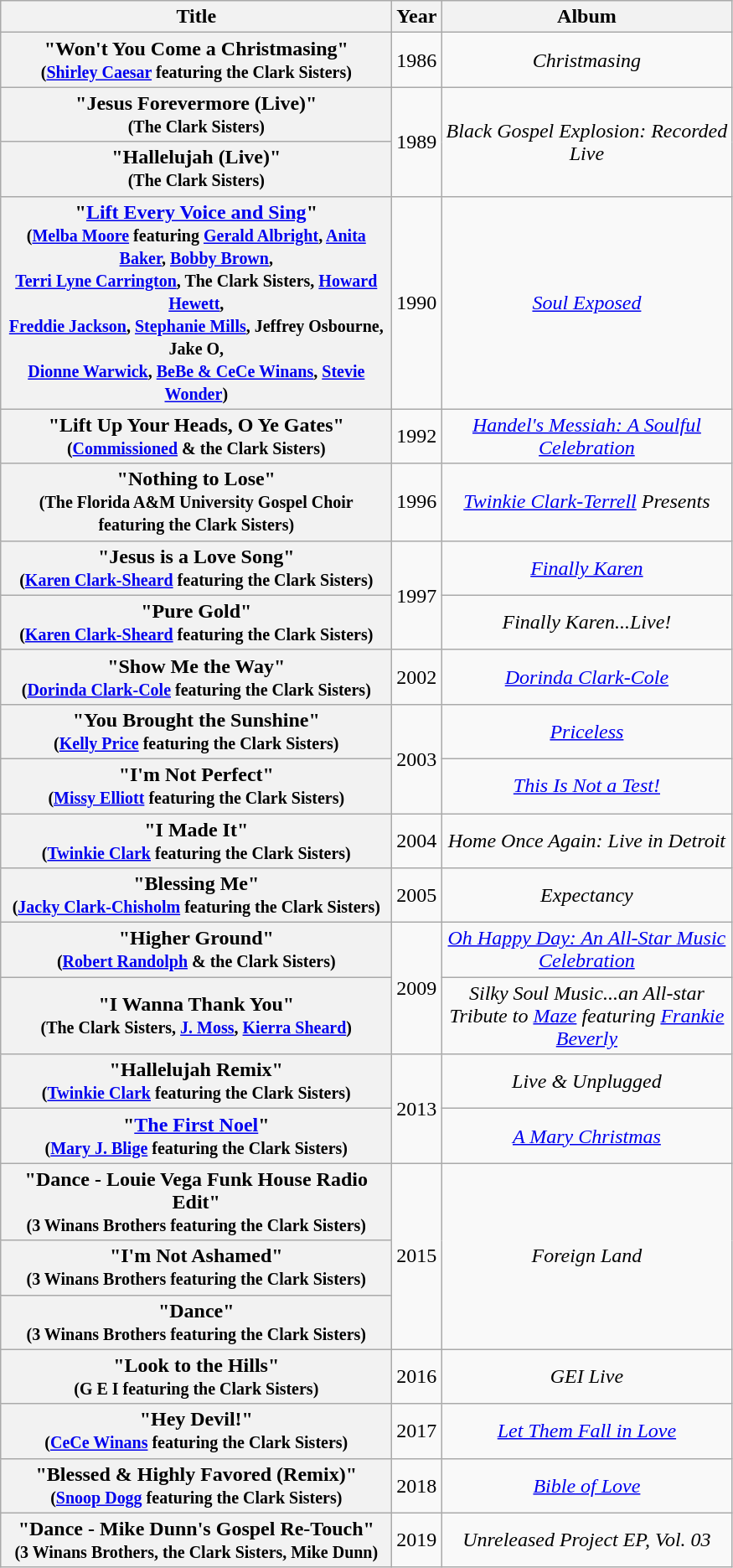<table class="wikitable plainrowheaders" style="text-align:center;" border="1">
<tr>
<th scope="col" style="width:19em;">Title</th>
<th scope="col" style="width:1em;">Year</th>
<th scope="col" style="width:14em;">Album</th>
</tr>
<tr>
<th scope="row">"Won't You Come a Christmasing"<br><small>(<a href='#'>Shirley Caesar</a> featuring the Clark Sisters)</small></th>
<td>1986</td>
<td><em>Christmasing</em></td>
</tr>
<tr>
<th scope="row">"Jesus Forevermore (Live)"<br><small>(The Clark Sisters)</small></th>
<td rowspan="2">1989</td>
<td rowspan="2"><em>Black Gospel Explosion: Recorded Live</em></td>
</tr>
<tr>
<th scope="row">"Hallelujah (Live)"<br><small>(The Clark Sisters)</small></th>
</tr>
<tr>
<th scope="row">"<a href='#'>Lift Every Voice and Sing</a>"<br><small>(<a href='#'>Melba Moore</a> featuring <a href='#'>Gerald Albright</a>, <a href='#'>Anita Baker</a>, <a href='#'>Bobby Brown</a>, <br><a href='#'>Terri Lyne Carrington</a>, The Clark Sisters, <a href='#'>Howard Hewett</a>, <br><a href='#'>Freddie Jackson</a>, <a href='#'>Stephanie Mills</a>, Jeffrey Osbourne, Jake O, <br><a href='#'>Dionne Warwick</a>, <a href='#'>BeBe & CeCe Winans</a>, <a href='#'>Stevie Wonder</a>)</small></th>
<td>1990</td>
<td><em><a href='#'>Soul Exposed</a></em></td>
</tr>
<tr>
<th scope="row">"Lift Up Your Heads, O Ye Gates"<br><small>(<a href='#'>Commissioned</a> & the Clark Sisters)</small></th>
<td>1992</td>
<td><em><a href='#'>Handel's Messiah: A Soulful Celebration</a></em></td>
</tr>
<tr>
<th scope="row">"Nothing to Lose"<br><small>(The Florida A&M University Gospel Choir featuring the Clark Sisters)</small></th>
<td>1996</td>
<td><em><a href='#'>Twinkie Clark-Terrell</a> Presents</em></td>
</tr>
<tr>
<th scope="row">"Jesus is a Love Song"<br><small>(<a href='#'>Karen Clark-Sheard</a> featuring the Clark Sisters)</small></th>
<td rowspan="2">1997</td>
<td><em><a href='#'>Finally Karen</a></em></td>
</tr>
<tr>
<th scope="row">"Pure Gold"<br><small>(<a href='#'>Karen Clark-Sheard</a> featuring the Clark Sisters)</small></th>
<td><em>Finally Karen...Live!</em></td>
</tr>
<tr>
<th scope="row">"Show Me the Way"<br><small>(<a href='#'>Dorinda Clark-Cole</a> featuring the Clark Sisters)</small></th>
<td>2002</td>
<td><em><a href='#'>Dorinda Clark-Cole</a></em></td>
</tr>
<tr>
<th scope="row">"You Brought the Sunshine"<br><small>(<a href='#'>Kelly Price</a> featuring the Clark Sisters)</small></th>
<td rowspan="2">2003</td>
<td><em><a href='#'>Priceless</a></em></td>
</tr>
<tr>
<th scope="row">"I'm Not Perfect"<br><small>(<a href='#'>Missy Elliott</a> featuring the Clark Sisters)</small></th>
<td><em><a href='#'>This Is Not a Test!</a></em></td>
</tr>
<tr>
<th scope="row">"I Made It"<br><small>(<a href='#'>Twinkie Clark</a> featuring the Clark Sisters)</small></th>
<td>2004</td>
<td><em>Home Once Again: Live in Detroit</em></td>
</tr>
<tr>
<th scope="row">"Blessing Me"<br><small>(<a href='#'>Jacky Clark-Chisholm</a> featuring the Clark Sisters)</small></th>
<td>2005</td>
<td><em>Expectancy</em></td>
</tr>
<tr>
<th scope="row">"Higher Ground"<br><small>(<a href='#'>Robert Randolph</a> & the Clark Sisters)</small></th>
<td rowspan="2">2009</td>
<td><em><a href='#'>Oh Happy Day: An All-Star Music Celebration</a></em></td>
</tr>
<tr>
<th scope="row">"I Wanna Thank You"<br><small>(The Clark Sisters, <a href='#'>J. Moss</a>, <a href='#'>Kierra Sheard</a>)</small></th>
<td><em>Silky Soul Music...an All-star Tribute to <a href='#'>Maze</a> featuring <a href='#'>Frankie Beverly</a></em></td>
</tr>
<tr>
<th scope="row">"Hallelujah Remix"<br><small>(<a href='#'>Twinkie Clark</a> featuring the Clark Sisters)</small></th>
<td rowspan="2">2013</td>
<td><em>Live & Unplugged</em></td>
</tr>
<tr>
<th scope="row">"<a href='#'>The First Noel</a>"<br><small>(<a href='#'>Mary J. Blige</a> featuring the Clark Sisters)</small></th>
<td><em><a href='#'>A Mary Christmas</a></em></td>
</tr>
<tr>
<th scope="row">"Dance - Louie Vega Funk House Radio Edit"<br><small>(3 Winans Brothers featuring the Clark Sisters)</small></th>
<td rowspan="3">2015</td>
<td rowspan="3"><em>Foreign Land</em></td>
</tr>
<tr>
<th scope="row">"I'm Not Ashamed"<br><small>(3 Winans Brothers featuring the Clark Sisters)</small></th>
</tr>
<tr>
<th scope="row">"Dance"<br><small>(3 Winans Brothers featuring the Clark Sisters)</small></th>
</tr>
<tr>
<th scope="row">"Look to the Hills"<br><small>(G E I featuring the Clark Sisters)</small></th>
<td>2016</td>
<td><em>GEI Live</em></td>
</tr>
<tr>
<th scope="row">"Hey Devil!"<br><small>(<a href='#'>CeCe Winans</a> featuring the Clark Sisters)</small></th>
<td>2017</td>
<td><em><a href='#'>Let Them Fall in Love</a></em></td>
</tr>
<tr>
<th scope="row">"Blessed & Highly Favored (Remix)"<br><small>(<a href='#'>Snoop Dogg</a> featuring the Clark Sisters)</small></th>
<td>2018</td>
<td><em><a href='#'>Bible of Love</a></em></td>
</tr>
<tr>
<th scope="row">"Dance - Mike Dunn's Gospel Re-Touch"<br><small>(3 Winans Brothers, the Clark Sisters, Mike Dunn)</small></th>
<td>2019</td>
<td><em>Unreleased Project EP, Vol. 03</em></td>
</tr>
</table>
